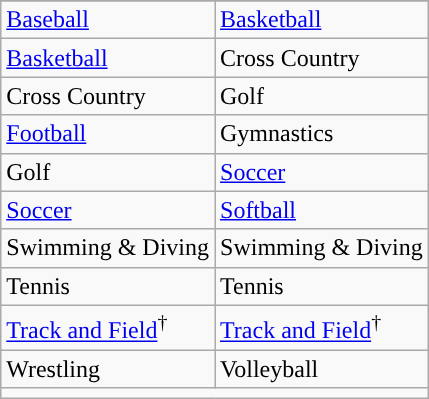<table class="wikitable" style=" ;">
<tr>
</tr>
<tr>
<td><a href='#'>Baseball</a></td>
<td><a href='#'>Basketball</a></td>
</tr>
<tr>
<td><a href='#'>Basketball</a></td>
<td>Cross Country</td>
</tr>
<tr>
<td>Cross Country</td>
<td>Golf</td>
</tr>
<tr>
<td><a href='#'>Football</a></td>
<td>Gymnastics</td>
</tr>
<tr>
<td>Golf</td>
<td><a href='#'>Soccer</a></td>
</tr>
<tr>
<td><a href='#'>Soccer</a></td>
<td><a href='#'>Softball</a></td>
</tr>
<tr>
<td>Swimming & Diving</td>
<td>Swimming & Diving</td>
</tr>
<tr>
<td>Tennis</td>
<td>Tennis</td>
</tr>
<tr>
<td><a href='#'>Track and Field</a><sup>†</sup></td>
<td><a href='#'>Track and Field</a><sup>†</sup></td>
</tr>
<tr>
<td>Wrestling</td>
<td>Volleyball</td>
</tr>
<tr>
<td colspan=2></td>
</tr>
</table>
